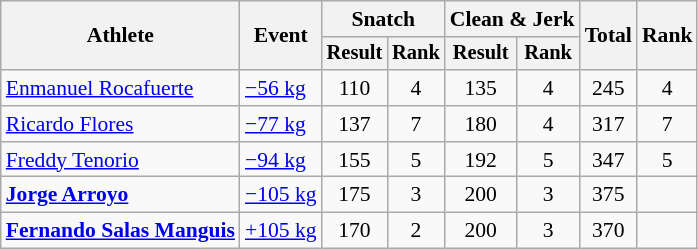<table class="wikitable" style="font-size:90%">
<tr>
<th rowspan=2>Athlete</th>
<th rowspan=2>Event</th>
<th colspan="2">Snatch</th>
<th colspan="2">Clean & Jerk</th>
<th rowspan="2">Total</th>
<th rowspan="2">Rank</th>
</tr>
<tr style="font-size:95%">
<th>Result</th>
<th>Rank</th>
<th>Result</th>
<th>Rank</th>
</tr>
<tr align=center>
<td align=left><a href='#'>Enmanuel Rocafuerte</a></td>
<td align=left><a href='#'>−56 kg</a></td>
<td>110</td>
<td>4</td>
<td>135</td>
<td>4</td>
<td>245</td>
<td>4</td>
</tr>
<tr align=center>
<td align=left><a href='#'>Ricardo Flores</a></td>
<td align=left><a href='#'>−77 kg</a></td>
<td>137</td>
<td>7</td>
<td>180</td>
<td>4</td>
<td>317</td>
<td>7</td>
</tr>
<tr align=center>
<td align=left><a href='#'>Freddy Tenorio</a></td>
<td align=left><a href='#'>−94 kg</a></td>
<td>155</td>
<td>5</td>
<td>192</td>
<td>5</td>
<td>347</td>
<td>5</td>
</tr>
<tr align=center>
<td align=left><strong><a href='#'>Jorge Arroyo</a></strong></td>
<td align=left><a href='#'>−105 kg</a></td>
<td>175</td>
<td>3</td>
<td>200</td>
<td>3</td>
<td>375</td>
<td></td>
</tr>
<tr align=center>
<td align=left><strong><a href='#'>Fernando Salas Manguis</a></strong></td>
<td align=left><a href='#'>+105 kg</a></td>
<td>170</td>
<td>2</td>
<td>200</td>
<td>3</td>
<td>370</td>
<td></td>
</tr>
</table>
